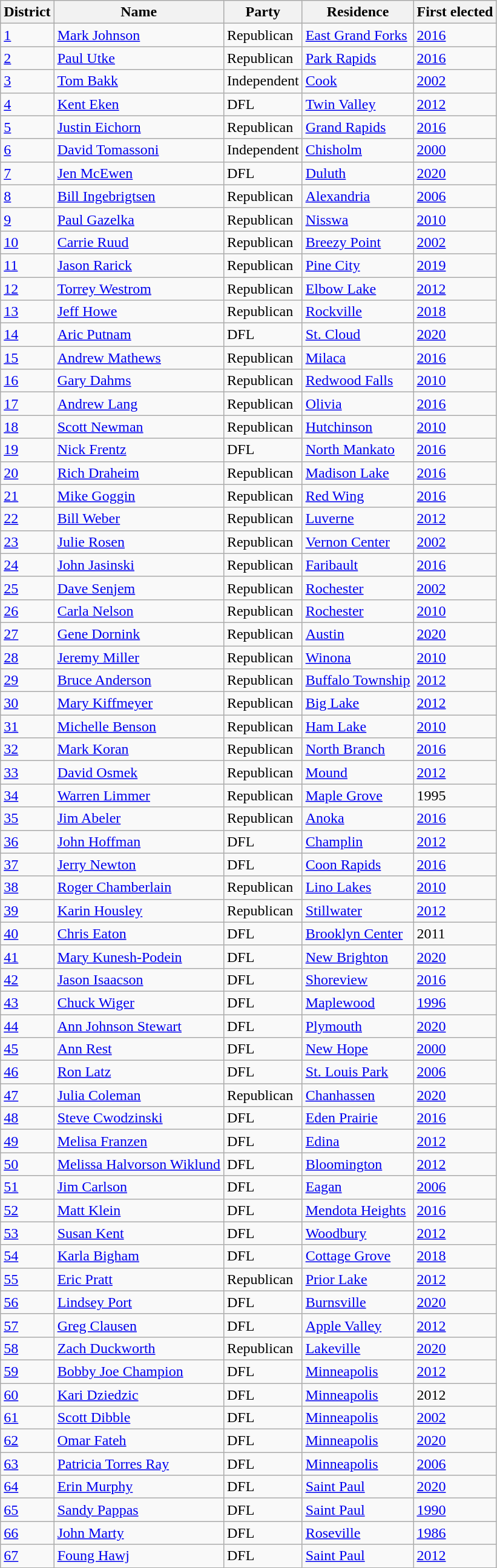<table class="wikitable sortable">
<tr>
<th>District</th>
<th>Name</th>
<th>Party</th>
<th>Residence</th>
<th>First elected</th>
</tr>
<tr>
<td><a href='#'>1</a></td>
<td data-sort-value="Johnson, Mark"><a href='#'>Mark Johnson</a></td>
<td>Republican</td>
<td><a href='#'>East Grand Forks</a></td>
<td><a href='#'>2016</a></td>
</tr>
<tr>
<td><a href='#'>2</a></td>
<td data-sort-value="Utke, Paul"><a href='#'>Paul Utke</a></td>
<td>Republican</td>
<td><a href='#'>Park Rapids</a></td>
<td><a href='#'>2016</a></td>
</tr>
<tr>
<td><a href='#'>3</a></td>
<td data-sort-value="Bakk, Tom"><a href='#'>Tom Bakk</a></td>
<td>Independent</td>
<td><a href='#'>Cook</a></td>
<td><a href='#'>2002</a></td>
</tr>
<tr>
<td><a href='#'>4</a></td>
<td data-sort-value="Eken, Kent"><a href='#'>Kent Eken</a></td>
<td>DFL</td>
<td><a href='#'>Twin Valley</a></td>
<td><a href='#'>2012</a></td>
</tr>
<tr>
<td><a href='#'>5</a></td>
<td data-sort-value="Eichorn, Justin"><a href='#'>Justin Eichorn</a></td>
<td>Republican</td>
<td><a href='#'>Grand Rapids</a></td>
<td><a href='#'>2016</a></td>
</tr>
<tr>
<td><a href='#'>6</a></td>
<td data-sort-value="Tomassoni, David"><a href='#'>David Tomassoni</a></td>
<td>Independent</td>
<td><a href='#'>Chisholm</a></td>
<td><a href='#'>2000</a></td>
</tr>
<tr>
<td><a href='#'>7</a></td>
<td data-sort-value="McEwen, Jen"><a href='#'>Jen McEwen</a></td>
<td>DFL</td>
<td><a href='#'>Duluth</a></td>
<td><a href='#'>2020</a></td>
</tr>
<tr>
<td><a href='#'>8</a></td>
<td data-sort-value="Ingebrigtsen, Bill"><a href='#'>Bill Ingebrigtsen</a></td>
<td>Republican</td>
<td><a href='#'>Alexandria</a></td>
<td><a href='#'>2006</a></td>
</tr>
<tr>
<td><a href='#'>9</a></td>
<td data-sort-value="Gazelka, Paul"><a href='#'>Paul Gazelka</a></td>
<td>Republican</td>
<td><a href='#'>Nisswa</a></td>
<td><a href='#'>2010</a></td>
</tr>
<tr>
<td><a href='#'>10</a></td>
<td data-sort-value="Ruud, Carrie"><a href='#'>Carrie Ruud</a></td>
<td>Republican</td>
<td><a href='#'>Breezy Point</a></td>
<td data-sort-value="2002"><a href='#'>2002</a></td>
</tr>
<tr>
<td><a href='#'>11</a></td>
<td data-sort-value="Rarick, Jason"><a href='#'>Jason Rarick</a></td>
<td>Republican</td>
<td><a href='#'>Pine City</a></td>
<td><a href='#'>2019</a></td>
</tr>
<tr>
<td><a href='#'>12</a></td>
<td data-sort-value="Westrom, Torrey"><a href='#'>Torrey Westrom</a></td>
<td>Republican</td>
<td><a href='#'>Elbow Lake</a></td>
<td><a href='#'>2012</a></td>
</tr>
<tr>
<td><a href='#'>13</a></td>
<td data-sort-value="Howe, Jeff"><a href='#'>Jeff Howe</a></td>
<td>Republican</td>
<td><a href='#'>Rockville</a></td>
<td><a href='#'>2018</a></td>
</tr>
<tr>
<td><a href='#'>14</a></td>
<td data-sort-value="Putnam, Aric"><a href='#'>Aric Putnam</a></td>
<td>DFL</td>
<td><a href='#'>St. Cloud</a></td>
<td><a href='#'>2020</a></td>
</tr>
<tr>
<td><a href='#'>15</a></td>
<td data-sort-value="Mathews, Andrew"><a href='#'>Andrew Mathews</a></td>
<td>Republican</td>
<td><a href='#'>Milaca</a></td>
<td><a href='#'>2016</a></td>
</tr>
<tr>
<td><a href='#'>16</a></td>
<td data-sort-value="Dahms, Gary"><a href='#'>Gary Dahms</a></td>
<td>Republican</td>
<td><a href='#'>Redwood Falls</a></td>
<td><a href='#'>2010</a></td>
</tr>
<tr>
<td><a href='#'>17</a></td>
<td data-sort-value="Lang, Andrew"><a href='#'>Andrew Lang</a></td>
<td>Republican</td>
<td><a href='#'>Olivia</a></td>
<td><a href='#'>2016</a></td>
</tr>
<tr>
<td><a href='#'>18</a></td>
<td data-sort-value="Newman, Scott"><a href='#'>Scott Newman</a></td>
<td>Republican</td>
<td><a href='#'>Hutchinson</a></td>
<td><a href='#'>2010</a></td>
</tr>
<tr>
<td><a href='#'>19</a></td>
<td data-sort-value="Frentz, Nick"><a href='#'>Nick Frentz</a></td>
<td>DFL</td>
<td><a href='#'>North Mankato</a></td>
<td><a href='#'>2016</a></td>
</tr>
<tr>
<td><a href='#'>20</a></td>
<td data-sort-value="Draheim, Rich"><a href='#'>Rich Draheim</a></td>
<td>Republican</td>
<td><a href='#'>Madison Lake</a></td>
<td><a href='#'>2016</a></td>
</tr>
<tr>
<td><a href='#'>21</a></td>
<td data-sort-value="Goggin, Mike"><a href='#'>Mike Goggin</a></td>
<td>Republican</td>
<td><a href='#'>Red Wing</a></td>
<td><a href='#'>2016</a></td>
</tr>
<tr>
<td><a href='#'>22</a></td>
<td data-sort-value="Weber, Bill"><a href='#'>Bill Weber</a></td>
<td>Republican</td>
<td><a href='#'>Luverne</a></td>
<td><a href='#'>2012</a></td>
</tr>
<tr>
<td><a href='#'>23</a></td>
<td data-sort-value="Rosen, Julie"><a href='#'>Julie Rosen</a></td>
<td>Republican</td>
<td><a href='#'>Vernon Center</a></td>
<td><a href='#'>2002</a></td>
</tr>
<tr>
<td><a href='#'>24</a></td>
<td data-sort-value="Jasinski, John"><a href='#'>John Jasinski</a></td>
<td>Republican</td>
<td><a href='#'>Faribault</a></td>
<td><a href='#'>2016</a></td>
</tr>
<tr>
<td><a href='#'>25</a></td>
<td data-sort-value="Senjem, Dave"><a href='#'>Dave Senjem</a></td>
<td>Republican</td>
<td><a href='#'>Rochester</a></td>
<td><a href='#'>2002</a></td>
</tr>
<tr>
<td><a href='#'>26</a></td>
<td data-sort-value="Nelson, Carla"><a href='#'>Carla Nelson</a></td>
<td>Republican</td>
<td><a href='#'>Rochester</a></td>
<td><a href='#'>2010</a></td>
</tr>
<tr>
<td><a href='#'>27</a></td>
<td data-sort-value="Dornik, Gene"><a href='#'>Gene Dornink</a></td>
<td>Republican</td>
<td><a href='#'>Austin</a></td>
<td><a href='#'>2020</a></td>
</tr>
<tr>
<td><a href='#'>28</a></td>
<td data-sort-value="Miller, Jeremy"><a href='#'>Jeremy Miller</a></td>
<td>Republican</td>
<td><a href='#'>Winona</a></td>
<td><a href='#'>2010</a></td>
</tr>
<tr>
<td><a href='#'>29</a></td>
<td data-sort-value="Anderson, Bruce"><a href='#'>Bruce Anderson</a></td>
<td>Republican</td>
<td><a href='#'>Buffalo Township</a></td>
<td><a href='#'>2012</a></td>
</tr>
<tr>
<td><a href='#'>30</a></td>
<td data-sort-value="Kiffmeyer, Mary"><a href='#'>Mary Kiffmeyer</a></td>
<td>Republican</td>
<td><a href='#'>Big Lake</a></td>
<td><a href='#'>2012</a></td>
</tr>
<tr>
<td><a href='#'>31</a></td>
<td data-sort-value="Benson, Michelle"><a href='#'>Michelle Benson</a></td>
<td>Republican</td>
<td><a href='#'>Ham Lake</a></td>
<td><a href='#'>2010</a></td>
</tr>
<tr>
<td><a href='#'>32</a></td>
<td data-sort-value="Koran, Mark"><a href='#'>Mark Koran</a></td>
<td>Republican</td>
<td><a href='#'>North Branch</a></td>
<td><a href='#'>2016</a></td>
</tr>
<tr>
<td><a href='#'>33</a></td>
<td data-sort-value="Osmek, David"><a href='#'>David Osmek</a></td>
<td>Republican</td>
<td><a href='#'>Mound</a></td>
<td><a href='#'>2012</a></td>
</tr>
<tr>
<td><a href='#'>34</a></td>
<td data-sort-value="Limmer, Warren"><a href='#'>Warren Limmer</a></td>
<td>Republican</td>
<td><a href='#'>Maple Grove</a></td>
<td>1995</td>
</tr>
<tr>
<td><a href='#'>35</a></td>
<td data-sort-value="Abeler, Jim"><a href='#'>Jim Abeler</a></td>
<td>Republican</td>
<td><a href='#'>Anoka</a></td>
<td><a href='#'>2016</a></td>
</tr>
<tr>
<td><a href='#'>36</a></td>
<td data-sort-value="Hoffman, John"><a href='#'>John Hoffman</a></td>
<td>DFL</td>
<td><a href='#'>Champlin</a></td>
<td><a href='#'>2012</a></td>
</tr>
<tr>
<td><a href='#'>37</a></td>
<td data-sort-value="Newton, Jerry"><a href='#'>Jerry Newton</a></td>
<td>DFL</td>
<td><a href='#'>Coon Rapids</a></td>
<td><a href='#'>2016</a></td>
</tr>
<tr>
<td><a href='#'>38</a></td>
<td data-sort-value="Chamberlain, Roger"><a href='#'>Roger Chamberlain</a></td>
<td>Republican</td>
<td><a href='#'>Lino Lakes</a></td>
<td><a href='#'>2010</a></td>
</tr>
<tr>
<td><a href='#'>39</a></td>
<td data-sort-value="Housley, Karin"><a href='#'>Karin Housley</a></td>
<td>Republican</td>
<td><a href='#'>Stillwater</a></td>
<td><a href='#'>2012</a></td>
</tr>
<tr>
<td><a href='#'>40</a></td>
<td data-sort-value="Eaton, Chris"><a href='#'>Chris Eaton</a></td>
<td>DFL</td>
<td><a href='#'>Brooklyn Center</a></td>
<td>2011</td>
</tr>
<tr>
<td><a href='#'>41</a></td>
<td data-sort-value="Kunesh-Podein, Mary"><a href='#'>Mary Kunesh-Podein</a></td>
<td>DFL</td>
<td><a href='#'>New Brighton</a></td>
<td><a href='#'>2020</a></td>
</tr>
<tr>
<td><a href='#'>42</a></td>
<td data-sort-value="Isaacson, Jason"><a href='#'>Jason Isaacson</a></td>
<td>DFL</td>
<td><a href='#'>Shoreview</a></td>
<td><a href='#'>2016</a></td>
</tr>
<tr>
<td><a href='#'>43</a></td>
<td data-sort-value="Wiger, Chuck"><a href='#'>Chuck Wiger</a></td>
<td>DFL</td>
<td><a href='#'>Maplewood</a></td>
<td><a href='#'>1996</a></td>
</tr>
<tr>
<td><a href='#'>44</a></td>
<td data-sort-value="Johnson Stewart, Ann"><a href='#'>Ann Johnson Stewart</a></td>
<td>DFL</td>
<td><a href='#'>Plymouth</a></td>
<td><a href='#'>2020</a></td>
</tr>
<tr>
<td><a href='#'>45</a></td>
<td data-sort-value="Rest, Ann"><a href='#'>Ann Rest</a></td>
<td>DFL</td>
<td><a href='#'>New Hope</a></td>
<td><a href='#'>2000</a></td>
</tr>
<tr>
<td><a href='#'>46</a></td>
<td data-sort-value="Latz, Ron"><a href='#'>Ron Latz</a></td>
<td>DFL</td>
<td><a href='#'>St. Louis Park</a></td>
<td><a href='#'>2006</a></td>
</tr>
<tr>
<td><a href='#'>47</a></td>
<td data-sort-value="Coleman, Julia"><a href='#'>Julia Coleman</a></td>
<td>Republican</td>
<td><a href='#'>Chanhassen</a></td>
<td><a href='#'>2020</a></td>
</tr>
<tr>
<td><a href='#'>48</a></td>
<td data-sort-value="Cwodzinski, Steve"><a href='#'>Steve Cwodzinski</a></td>
<td>DFL</td>
<td><a href='#'>Eden Prairie</a></td>
<td><a href='#'>2016</a></td>
</tr>
<tr>
<td><a href='#'>49</a></td>
<td data-sort-value="Franzen, Melisa"><a href='#'>Melisa Franzen</a></td>
<td>DFL</td>
<td><a href='#'>Edina</a></td>
<td><a href='#'>2012</a></td>
</tr>
<tr>
<td><a href='#'>50</a></td>
<td data-sort-value="Wiklund, Melissa Halvorson"><a href='#'>Melissa Halvorson Wiklund</a></td>
<td>DFL</td>
<td><a href='#'>Bloomington</a></td>
<td><a href='#'>2012</a></td>
</tr>
<tr>
<td><a href='#'>51</a></td>
<td data-sort-value="Carlson, Jim"><a href='#'>Jim Carlson</a></td>
<td>DFL</td>
<td><a href='#'>Eagan</a></td>
<td data-sort-value="2006"><a href='#'>2006</a></td>
</tr>
<tr>
<td><a href='#'>52</a></td>
<td data-sort-value="Klein, Matt"><a href='#'>Matt Klein</a></td>
<td>DFL</td>
<td><a href='#'>Mendota Heights</a></td>
<td><a href='#'>2016</a></td>
</tr>
<tr>
<td><a href='#'>53</a></td>
<td data-sort-value="Kent, Susan"><a href='#'>Susan Kent</a></td>
<td>DFL</td>
<td><a href='#'>Woodbury</a></td>
<td><a href='#'>2012</a></td>
</tr>
<tr>
<td><a href='#'>54</a></td>
<td data-sort-value="Bigham, Karla"><a href='#'>Karla Bigham</a></td>
<td>DFL</td>
<td><a href='#'>Cottage Grove</a></td>
<td><a href='#'>2018</a></td>
</tr>
<tr>
<td><a href='#'>55</a></td>
<td data-sort-value="Pratt, Eric"><a href='#'>Eric Pratt</a></td>
<td>Republican</td>
<td><a href='#'>Prior Lake</a></td>
<td><a href='#'>2012</a></td>
</tr>
<tr>
<td><a href='#'>56</a></td>
<td data-sort-value="Port, Lindsey"><a href='#'>Lindsey Port</a></td>
<td>DFL</td>
<td><a href='#'>Burnsville</a></td>
<td><a href='#'>2020</a></td>
</tr>
<tr>
<td><a href='#'>57</a></td>
<td data-sort-value="Clausen, Greg"><a href='#'>Greg Clausen</a></td>
<td>DFL</td>
<td><a href='#'>Apple Valley</a></td>
<td><a href='#'>2012</a></td>
</tr>
<tr>
<td><a href='#'>58</a></td>
<td data-sort-value="Duckworth, Zach"><a href='#'>Zach Duckworth</a></td>
<td>Republican</td>
<td><a href='#'>Lakeville</a></td>
<td><a href='#'>2020</a></td>
</tr>
<tr>
<td><a href='#'>59</a></td>
<td data-sort-value="Champion, Bobby Joe"><a href='#'>Bobby Joe Champion</a></td>
<td>DFL</td>
<td><a href='#'>Minneapolis</a></td>
<td><a href='#'>2012</a></td>
</tr>
<tr>
<td><a href='#'>60</a></td>
<td data-sort-value="Dziedzic, Kari"><a href='#'>Kari Dziedzic</a></td>
<td>DFL</td>
<td><a href='#'>Minneapolis</a></td>
<td>2012</td>
</tr>
<tr>
<td><a href='#'>61</a></td>
<td data-sort-value="Dibble, Scott"><a href='#'>Scott Dibble</a></td>
<td>DFL</td>
<td><a href='#'>Minneapolis</a></td>
<td><a href='#'>2002</a></td>
</tr>
<tr>
<td><a href='#'>62</a></td>
<td data-sort-value="Fateh, Omar"><a href='#'>Omar Fateh</a></td>
<td>DFL</td>
<td><a href='#'>Minneapolis</a></td>
<td><a href='#'>2020</a></td>
</tr>
<tr>
<td><a href='#'>63</a></td>
<td data-sort-value="Torres Ray, Patricia"><a href='#'>Patricia Torres Ray</a></td>
<td>DFL</td>
<td><a href='#'>Minneapolis</a></td>
<td><a href='#'>2006</a></td>
</tr>
<tr>
<td><a href='#'>64</a></td>
<td data-sort-value="Murphy, Erin"><a href='#'>Erin Murphy</a></td>
<td>DFL</td>
<td><a href='#'>Saint Paul</a></td>
<td><a href='#'>2020</a></td>
</tr>
<tr>
<td><a href='#'>65</a></td>
<td data-sort-value="Pappas, Sandy"><a href='#'>Sandy Pappas</a></td>
<td>DFL</td>
<td><a href='#'>Saint Paul</a></td>
<td><a href='#'>1990</a></td>
</tr>
<tr>
<td><a href='#'>66</a></td>
<td data-sort-value="Marty, John"><a href='#'>John Marty</a></td>
<td>DFL</td>
<td><a href='#'>Roseville</a></td>
<td><a href='#'>1986</a></td>
</tr>
<tr>
<td><a href='#'>67</a></td>
<td data-sort-value="Hawj, Foung"><a href='#'>Foung Hawj</a></td>
<td>DFL</td>
<td><a href='#'>Saint Paul</a></td>
<td><a href='#'>2012</a></td>
</tr>
</table>
